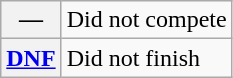<table class="wikitable">
<tr>
<th scope="row">—</th>
<td>Did not compete</td>
</tr>
<tr>
<th scope="row"><a href='#'>DNF</a></th>
<td>Did not finish</td>
</tr>
</table>
